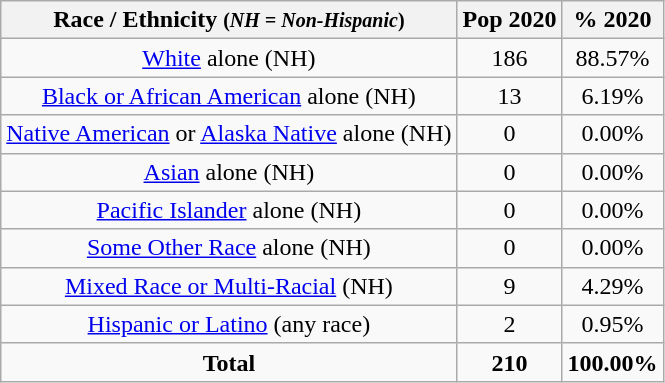<table class="wikitable" style="text-align:center;">
<tr>
<th>Race / Ethnicity <small>(<em>NH = Non-Hispanic</em>)</small></th>
<th>Pop 2020</th>
<th>% 2020</th>
</tr>
<tr>
<td><a href='#'>White</a> alone (NH)</td>
<td>186</td>
<td>88.57%</td>
</tr>
<tr>
<td><a href='#'>Black or African American</a> alone (NH)</td>
<td>13</td>
<td>6.19%</td>
</tr>
<tr>
<td><a href='#'>Native American</a> or <a href='#'>Alaska Native</a> alone (NH)</td>
<td>0</td>
<td>0.00%</td>
</tr>
<tr>
<td><a href='#'>Asian</a> alone (NH)</td>
<td>0</td>
<td>0.00%</td>
</tr>
<tr>
<td><a href='#'>Pacific Islander</a> alone (NH)</td>
<td>0</td>
<td>0.00%</td>
</tr>
<tr>
<td><a href='#'>Some Other Race</a> alone (NH)</td>
<td>0</td>
<td>0.00%</td>
</tr>
<tr>
<td><a href='#'>Mixed Race or Multi-Racial</a> (NH)</td>
<td>9</td>
<td>4.29%</td>
</tr>
<tr>
<td><a href='#'>Hispanic or Latino</a> (any race)</td>
<td>2</td>
<td>0.95%</td>
</tr>
<tr>
<td><strong>Total</strong></td>
<td><strong>210</strong></td>
<td><strong>100.00%</strong></td>
</tr>
</table>
